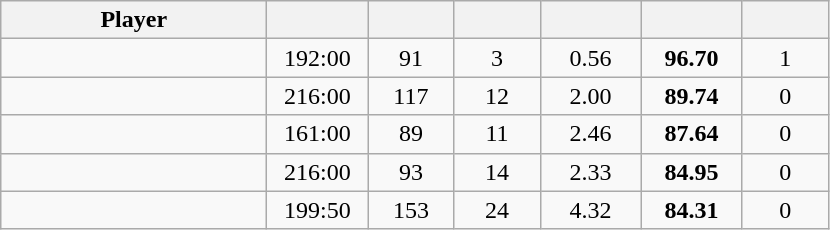<table class="wikitable sortable" style="text-align:center;">
<tr>
<th width="170px">Player</th>
<th width="60px"></th>
<th width="50px"></th>
<th width="50px"></th>
<th width="60px"></th>
<th width="60px"></th>
<th width="50px"></th>
</tr>
<tr>
<td align="left"> </td>
<td>192:00</td>
<td>91</td>
<td>3</td>
<td>0.56</td>
<td><strong>96.70</strong></td>
<td>1</td>
</tr>
<tr>
<td align="left"> </td>
<td>216:00</td>
<td>117</td>
<td>12</td>
<td>2.00</td>
<td><strong>89.74</strong></td>
<td>0</td>
</tr>
<tr>
<td align="left"> </td>
<td>161:00</td>
<td>89</td>
<td>11</td>
<td>2.46</td>
<td><strong>87.64</strong></td>
<td>0</td>
</tr>
<tr>
<td align="left"> </td>
<td>216:00</td>
<td>93</td>
<td>14</td>
<td>2.33</td>
<td><strong>84.95</strong></td>
<td>0</td>
</tr>
<tr>
<td align="left"> </td>
<td>199:50</td>
<td>153</td>
<td>24</td>
<td>4.32</td>
<td><strong>84.31</strong></td>
<td>0</td>
</tr>
</table>
